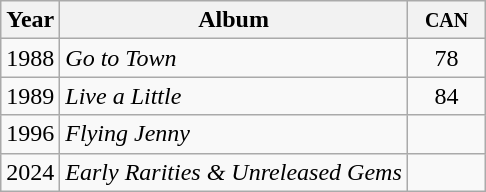<table class="wikitable">
<tr>
<th>Year</th>
<th>Album</th>
<th width="45"><small>CAN</small></th>
</tr>
<tr>
<td>1988</td>
<td><em>Go to Town</em></td>
<td align="center">78</td>
</tr>
<tr>
<td>1989</td>
<td><em>Live a Little</em></td>
<td align="center">84</td>
</tr>
<tr>
<td>1996</td>
<td><em>Flying Jenny</em></td>
<td align="center"></td>
</tr>
<tr>
<td>2024</td>
<td><em>Early Rarities & Unreleased Gems</em></td>
<td align="center"></td>
</tr>
</table>
